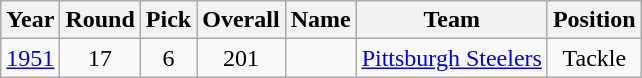<table class="wikitable" style="margin:0.2em auto; text-align:center;">
<tr>
<th>Year</th>
<th>Round</th>
<th>Pick</th>
<th>Overall</th>
<th>Name</th>
<th>Team</th>
<th>Position</th>
</tr>
<tr>
<td><a href='#'>1951</a></td>
<td>17</td>
<td>6</td>
<td>201</td>
<td></td>
<td><a href='#'>Pittsburgh Steelers</a></td>
<td>Tackle</td>
</tr>
</table>
